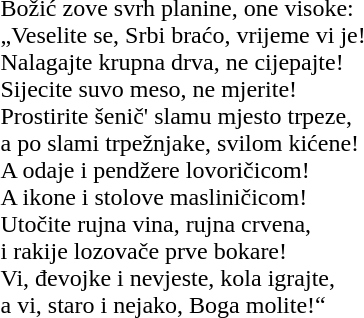<table>
<tr>
<td><br>Božić zove svrh planine, one visoke:<br>
„Veselite se, Srbi braćo, vrijeme vi je!<br>
Nalagajte krupna drva, ne cijepajte!<br>
Sijecite suvo meso, ne mjerite!<br>
Prostirite šenič' slamu mjesto trpeze,<br>
a po slami trpežnjake, svilom kićene!<br>
A odaje i pendžere lovoričicom!<br>
A ikone i stolove masliničicom!<br>
Utočite rujna vina, rujna crvena,<br>
i rakije lozovače prve bokare!<br>
Vi, đevojke i nevjeste, kola igrajte,<br>
a vi, staro i nejako, Boga molite!“</td>
<td><br></td>
<td></td>
</tr>
</table>
